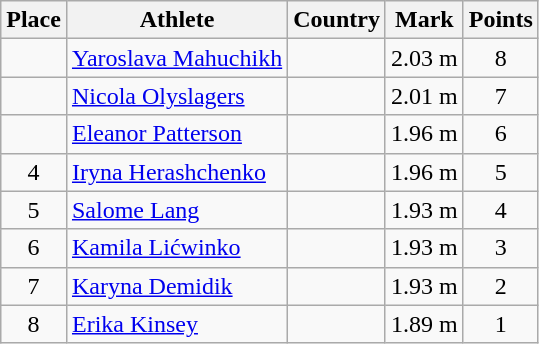<table class="wikitable">
<tr>
<th>Place</th>
<th>Athlete</th>
<th>Country</th>
<th>Mark</th>
<th>Points</th>
</tr>
<tr>
<td align=center></td>
<td><a href='#'>Yaroslava Mahuchikh</a></td>
<td></td>
<td>2.03 m</td>
<td align=center>8</td>
</tr>
<tr>
<td align=center></td>
<td><a href='#'>Nicola Olyslagers</a></td>
<td></td>
<td>2.01 m</td>
<td align=center>7</td>
</tr>
<tr>
<td align=center></td>
<td><a href='#'>Eleanor Patterson</a></td>
<td></td>
<td>1.96 m</td>
<td align=center>6</td>
</tr>
<tr>
<td align=center>4</td>
<td><a href='#'>Iryna Herashchenko</a></td>
<td></td>
<td>1.96 m</td>
<td align=center>5</td>
</tr>
<tr>
<td align=center>5</td>
<td><a href='#'>Salome Lang</a></td>
<td></td>
<td>1.93 m</td>
<td align=center>4</td>
</tr>
<tr>
<td align=center>6</td>
<td><a href='#'>Kamila Lićwinko</a></td>
<td></td>
<td>1.93 m</td>
<td align=center>3</td>
</tr>
<tr>
<td align=center>7</td>
<td><a href='#'>Karyna Demidik</a></td>
<td></td>
<td>1.93 m</td>
<td align=center>2</td>
</tr>
<tr>
<td align=center>8</td>
<td><a href='#'>Erika Kinsey</a></td>
<td></td>
<td>1.89 m</td>
<td align=center>1</td>
</tr>
</table>
